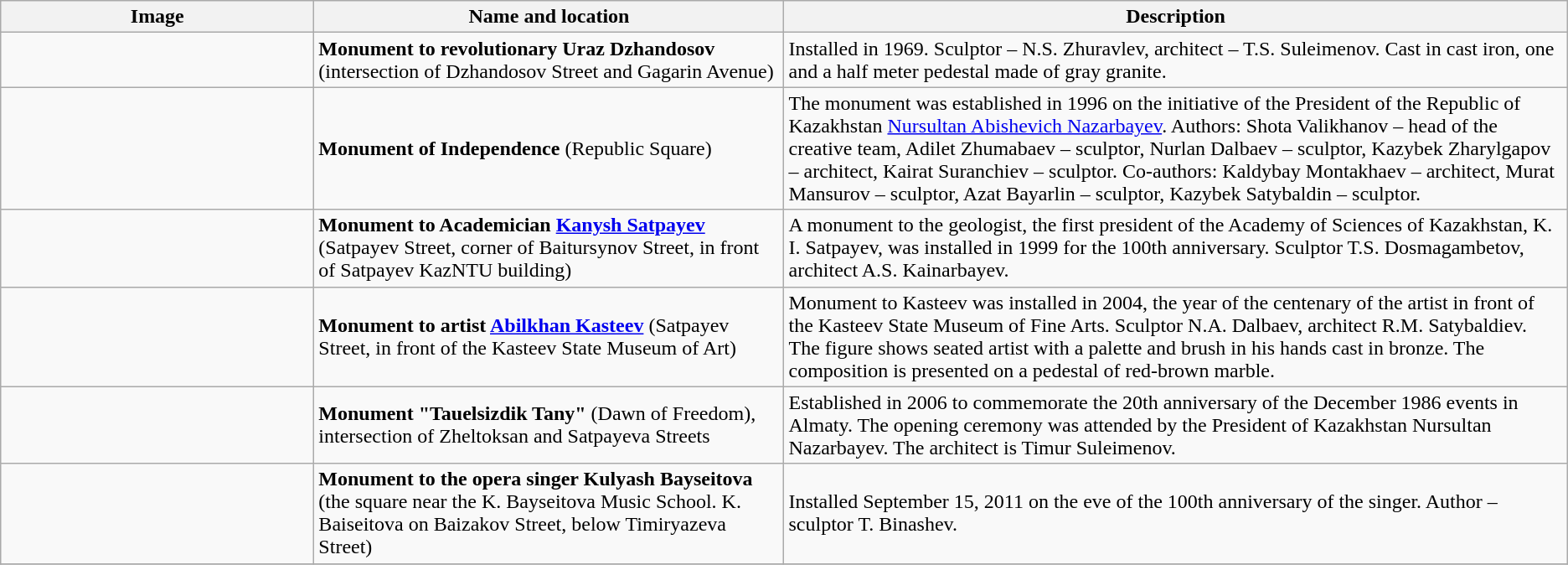<table class="wikitable wide">
<tr>
<th width="20%">Image</th>
<th width="30%">Name and location</th>
<th width="50%">Description</th>
</tr>
<tr>
<td></td>
<td><strong>Monument to revolutionary Uraz Dzhandosov</strong> (intersection of Dzhandosov Street and Gagarin Avenue)</td>
<td>Installed in 1969. Sculptor – N.S. Zhuravlev, architect – T.S. Suleimenov. Cast in cast iron, one and a half meter pedestal made of gray granite.</td>
</tr>
<tr>
<td></td>
<td><strong>Monument of Independence</strong> (Republic Square)</td>
<td>The monument was established in 1996 on the initiative of the President of the Republic of Kazakhstan <a href='#'>Nursultan Abishevich Nazarbayev</a>. Authors: Shota Valikhanov – head of the creative team, Adilet Zhumabaev – sculptor, Nurlan Dalbaev – sculptor, Kazybek Zharylgapov – architect, Kairat Suranchiev – sculptor. Co-authors: Kaldybay Montakhaev – architect, Murat Mansurov – sculptor, Azat Bayarlin – sculptor, Kazybek Satybaldin – sculptor.</td>
</tr>
<tr>
<td></td>
<td><strong>Monument to Academician <a href='#'>Kanysh Satpayev</a></strong> (Satpayev Street, corner of Baitursynov Street, in front of Satpayev KazNTU building)</td>
<td>A monument to the geologist, the first president of the Academy of Sciences of Kazakhstan, K. I. Satpayev, was installed in 1999 for the 100th anniversary. Sculptor T.S. Dosmagambetov, architect A.S. Kainarbayev.</td>
</tr>
<tr>
<td></td>
<td><strong>Monument to artist <a href='#'>Abilkhan Kasteev</a></strong> (Satpayev Street, in front of the Kasteev State Museum of Art)</td>
<td>Monument to Kasteev was installed in 2004, the year of the centenary of the artist in front of the Kasteev State Museum of Fine Arts. Sculptor N.A. Dalbaev, architect R.M. Satybaldiev. The figure shows seated artist with a palette and brush in his hands cast in bronze. The composition is presented on a pedestal of red-brown marble.</td>
</tr>
<tr>
<td></td>
<td><strong>Monument "Tauelsizdik Tany"</strong> (Dawn of Freedom), intersection of Zheltoksan and Satpayeva Streets</td>
<td>Established in 2006 to commemorate the 20th anniversary of the December 1986 events in Almaty. The opening ceremony was attended by the President of Kazakhstan Nursultan Nazarbayev. The architect is Timur Suleimenov.</td>
</tr>
<tr>
<td></td>
<td><strong>Monument to the opera singer Kulyash Bayseitova</strong> (the square near the K. Bayseitova Music School. K. Baiseitova on Baizakov Street, below Timiryazeva Street)</td>
<td>Installed September 15, 2011 on the eve of the 100th anniversary of the singer. Author – sculptor T. Binashev.</td>
</tr>
<tr>
</tr>
</table>
